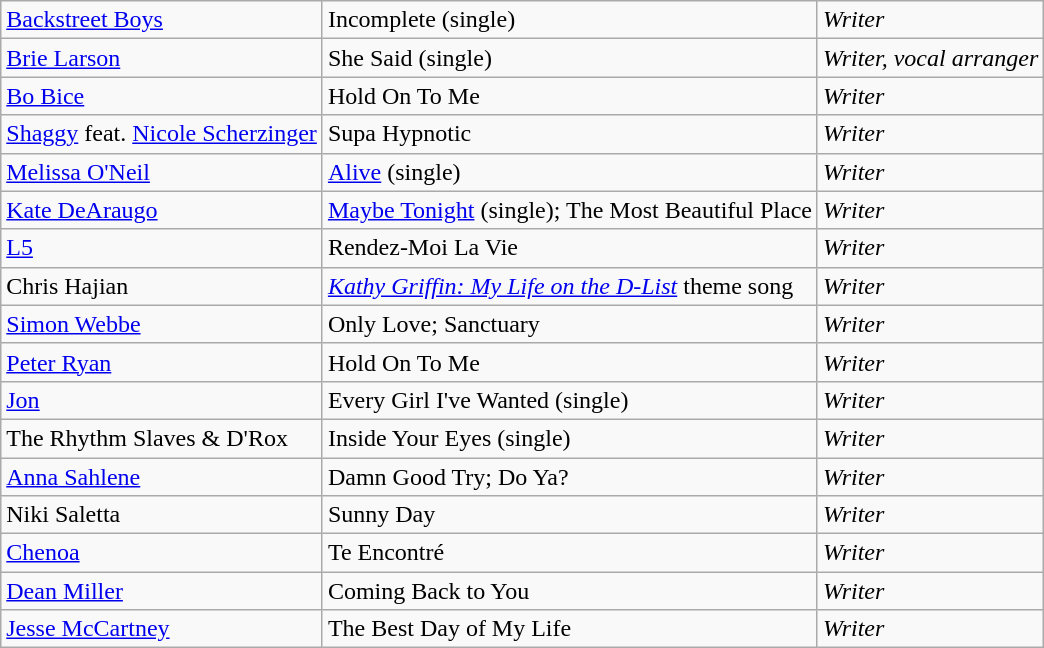<table class="wikitable">
<tr>
<td><a href='#'>Backstreet Boys</a></td>
<td>Incomplete (single)</td>
<td><em>Writer</em></td>
</tr>
<tr>
<td><a href='#'>Brie Larson</a></td>
<td>She Said (single)</td>
<td><em>Writer, vocal arranger</em></td>
</tr>
<tr>
<td><a href='#'>Bo Bice</a></td>
<td>Hold On To Me</td>
<td><em>Writer</em></td>
</tr>
<tr>
<td><a href='#'>Shaggy</a> feat. <a href='#'>Nicole Scherzinger</a></td>
<td>Supa Hypnotic</td>
<td><em>Writer</em></td>
</tr>
<tr>
<td><a href='#'>Melissa O'Neil</a></td>
<td><a href='#'>Alive</a> (single)</td>
<td><em>Writer</em></td>
</tr>
<tr>
<td><a href='#'>Kate DeAraugo</a></td>
<td><a href='#'>Maybe Tonight</a> (single); The Most Beautiful Place</td>
<td><em>Writer</em></td>
</tr>
<tr>
<td><a href='#'>L5</a></td>
<td>Rendez-Moi La Vie</td>
<td><em>Writer</em></td>
</tr>
<tr>
<td>Chris Hajian</td>
<td><em><a href='#'>Kathy Griffin: My Life on the D-List</a></em> theme song</td>
<td><em>Writer</em></td>
</tr>
<tr>
<td><a href='#'>Simon Webbe</a></td>
<td>Only Love; Sanctuary</td>
<td><em>Writer</em></td>
</tr>
<tr>
<td><a href='#'>Peter Ryan</a></td>
<td>Hold On To Me</td>
<td><em>Writer</em></td>
</tr>
<tr>
<td><a href='#'>Jon</a></td>
<td>Every Girl I've Wanted (single)</td>
<td><em>Writer</em></td>
</tr>
<tr>
<td>The Rhythm Slaves & D'Rox</td>
<td>Inside Your Eyes (single)</td>
<td><em>Writer</em></td>
</tr>
<tr>
<td><a href='#'>Anna Sahlene</a></td>
<td>Damn Good Try; Do Ya?</td>
<td><em>Writer</em></td>
</tr>
<tr>
<td>Niki Saletta</td>
<td>Sunny Day</td>
<td><em>Writer</em></td>
</tr>
<tr>
<td><a href='#'>Chenoa</a></td>
<td>Te Encontré</td>
<td><em>Writer</em></td>
</tr>
<tr>
<td><a href='#'>Dean Miller</a></td>
<td>Coming Back to You</td>
<td><em>Writer</em></td>
</tr>
<tr>
<td><a href='#'>Jesse McCartney</a></td>
<td>The Best Day of My Life</td>
<td><em>Writer</em></td>
</tr>
</table>
